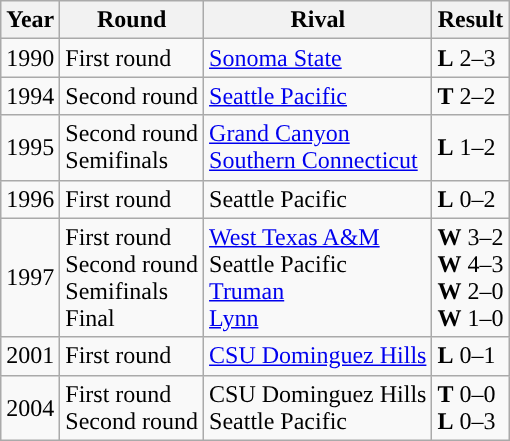<table class="wikitable">
<tr>
<th>Year</th>
<th>Round</th>
<th>Rival</th>
<th>Result</th>
</tr>
<tr>
<td>1990</td>
<td>First round</td>
<td><a href='#'>Sonoma State</a></td>
<td><strong>L</strong> 2–3 </td>
</tr>
<tr>
<td>1994</td>
<td>Second round</td>
<td><a href='#'>Seattle Pacific</a></td>
<td><strong>T</strong> 2–2 </td>
</tr>
<tr>
<td>1995</td>
<td>Second round<br>Semifinals</td>
<td><a href='#'>Grand Canyon</a><br><a href='#'>Southern Connecticut</a></td>
<td><strong>L</strong> 1–2 </td>
</tr>
<tr>
<td>1996</td>
<td>First round</td>
<td>Seattle Pacific</td>
<td><strong>L</strong> 0–2</td>
</tr>
<tr>
<td>1997</td>
<td>First round<br>Second round<br>Semifinals<br>Final</td>
<td><a href='#'>West Texas A&M</a><br>Seattle Pacific<br><a href='#'>Truman</a><br><a href='#'>Lynn</a></td>
<td><strong>W</strong> 3–2 <br><strong>W</strong> 4–3 <br><strong>W</strong> 2–0<br><strong>W</strong> 1–0</td>
</tr>
<tr>
<td>2001</td>
<td>First round</td>
<td><a href='#'>CSU Dominguez Hills</a></td>
<td><strong>L</strong> 0–1</td>
</tr>
<tr>
<td>2004</td>
<td>First round<br>Second round</td>
<td>CSU Dominguez Hills<br>Seattle Pacific</td>
<td><strong>T</strong> 0–0 <br><strong>L</strong> 0–3</td>
</tr>
</table>
